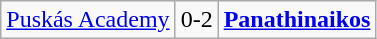<table class="wikitable">
<tr>
<td> <a href='#'>Puskás Academy</a></td>
<td>0-2</td>
<td> <strong><a href='#'>Panathinaikos</a></strong></td>
</tr>
</table>
